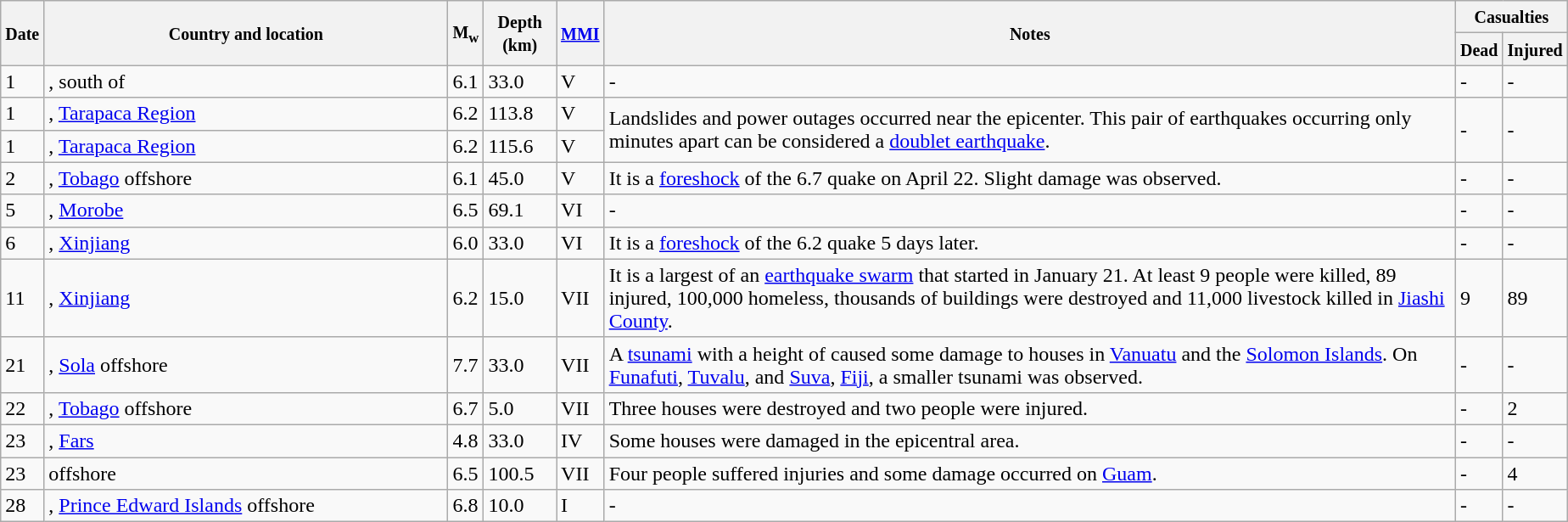<table class="wikitable sortable" style="border:1px black; margin-left:1em;">
<tr>
<th rowspan="2"><small>Date</small></th>
<th rowspan="2" style="width: 310px"><small>Country and location</small></th>
<th rowspan="2"><small>M<sub>w</sub></small></th>
<th rowspan="2"><small>Depth (km)</small></th>
<th rowspan="2"><small><a href='#'>MMI</a></small></th>
<th rowspan="2" class="unsortable"><small>Notes</small></th>
<th colspan="2"><small>Casualties</small></th>
</tr>
<tr>
<th><small>Dead</small></th>
<th><small>Injured</small></th>
</tr>
<tr>
<td>1</td>
<td>, south of</td>
<td>6.1</td>
<td>33.0</td>
<td>V</td>
<td>-</td>
<td>-</td>
<td>-</td>
</tr>
<tr>
<td>1</td>
<td>, <a href='#'>Tarapaca Region</a></td>
<td>6.2</td>
<td>113.8</td>
<td>V</td>
<td rowspan="2">Landslides and power outages occurred near the epicenter. This pair of earthquakes occurring only minutes apart can be considered a <a href='#'>doublet earthquake</a>.</td>
<td rowspan="2">-</td>
<td rowspan="2">-</td>
</tr>
<tr>
<td>1</td>
<td>, <a href='#'>Tarapaca Region</a></td>
<td>6.2</td>
<td>115.6</td>
<td>V</td>
</tr>
<tr>
<td>2</td>
<td>, <a href='#'>Tobago</a> offshore</td>
<td>6.1</td>
<td>45.0</td>
<td>V</td>
<td>It is a <a href='#'>foreshock</a> of the 6.7 quake on April 22. Slight damage was observed.</td>
<td>-</td>
<td>-</td>
</tr>
<tr>
<td>5</td>
<td>, <a href='#'>Morobe</a></td>
<td>6.5</td>
<td>69.1</td>
<td>VI</td>
<td>-</td>
<td>-</td>
<td>-</td>
</tr>
<tr>
<td>6</td>
<td>, <a href='#'>Xinjiang</a></td>
<td>6.0</td>
<td>33.0</td>
<td>VI</td>
<td>It is a <a href='#'>foreshock</a> of the 6.2 quake 5 days later.</td>
<td>-</td>
<td>-</td>
</tr>
<tr>
<td>11</td>
<td>, <a href='#'>Xinjiang</a></td>
<td>6.2</td>
<td>15.0</td>
<td>VII</td>
<td>It is a largest of an <a href='#'>earthquake swarm</a> that started in January 21. At least 9 people were killed, 89 injured, 100,000 homeless, thousands of buildings were destroyed and 11,000 livestock killed in <a href='#'>Jiashi County</a>.</td>
<td>9</td>
<td>89</td>
</tr>
<tr>
<td>21</td>
<td>, <a href='#'>Sola</a> offshore</td>
<td>7.7</td>
<td>33.0</td>
<td>VII</td>
<td>A <a href='#'>tsunami</a> with a height of  caused some damage to houses in <a href='#'>Vanuatu</a> and the <a href='#'>Solomon Islands</a>. On <a href='#'>Funafuti</a>, <a href='#'>Tuvalu</a>, and <a href='#'>Suva</a>, <a href='#'>Fiji</a>, a smaller tsunami was observed.</td>
<td>-</td>
<td>-</td>
</tr>
<tr>
<td>22</td>
<td>, <a href='#'>Tobago</a> offshore</td>
<td>6.7</td>
<td>5.0</td>
<td>VII</td>
<td>Three houses were destroyed and two people were injured.</td>
<td>-</td>
<td>2</td>
</tr>
<tr>
<td>23</td>
<td>, <a href='#'>Fars</a></td>
<td>4.8</td>
<td>33.0</td>
<td>IV</td>
<td>Some houses were damaged in the epicentral area.</td>
<td>-</td>
<td>-</td>
</tr>
<tr>
<td>23</td>
<td> offshore</td>
<td>6.5</td>
<td>100.5</td>
<td>VII</td>
<td>Four people suffered injuries and some damage occurred on <a href='#'>Guam</a>.</td>
<td>-</td>
<td>4</td>
</tr>
<tr>
<td>28</td>
<td>, <a href='#'>Prince Edward Islands</a> offshore</td>
<td>6.8</td>
<td>10.0</td>
<td>I</td>
<td>-</td>
<td>-</td>
<td>-</td>
</tr>
<tr>
</tr>
</table>
